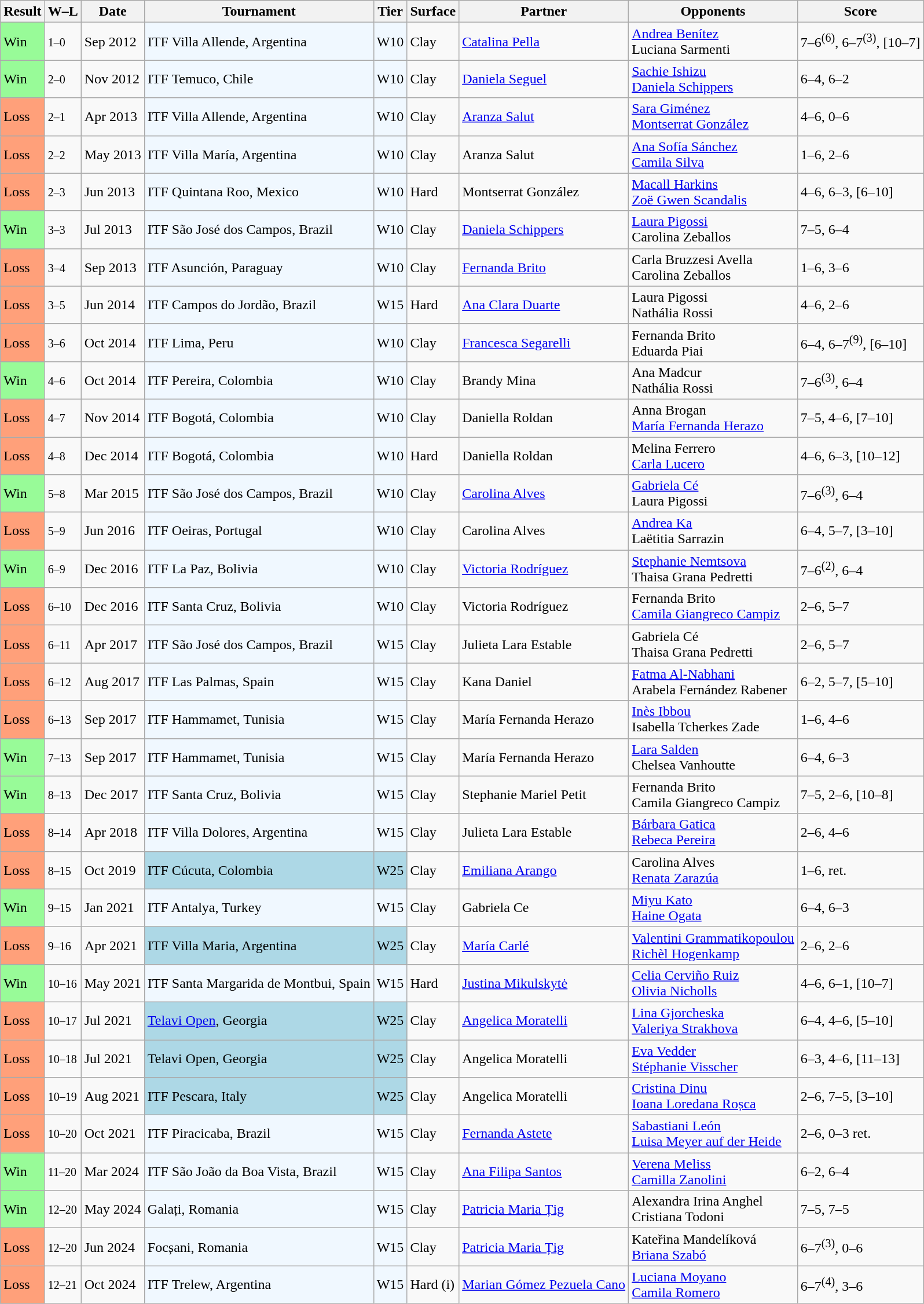<table class="sortable wikitable nowrap">
<tr>
<th>Result</th>
<th class="unsortable">W–L</th>
<th>Date</th>
<th>Tournament</th>
<th>Tier</th>
<th>Surface</th>
<th>Partner</th>
<th>Opponents</th>
<th class="unsortable">Score</th>
</tr>
<tr>
<td style="background:#98fb98;">Win</td>
<td><small>1–0</small></td>
<td>Sep 2012</td>
<td style="background:#f0f8ff;">ITF Villa Allende, Argentina</td>
<td style="background:#f0f8ff;">W10</td>
<td>Clay</td>
<td> <a href='#'>Catalina Pella</a></td>
<td> <a href='#'>Andrea Benítez</a> <br>  Luciana Sarmenti</td>
<td>7–6<sup>(6)</sup>, 6–7<sup>(3)</sup>, [10–7]</td>
</tr>
<tr>
<td style="background:#98fb98;">Win</td>
<td><small>2–0</small></td>
<td>Nov 2012</td>
<td style="background:#f0f8ff;">ITF Temuco, Chile</td>
<td style="background:#f0f8ff;">W10</td>
<td>Clay</td>
<td> <a href='#'>Daniela Seguel</a></td>
<td> <a href='#'>Sachie Ishizu</a> <br>  <a href='#'>Daniela Schippers</a></td>
<td>6–4, 6–2</td>
</tr>
<tr>
<td style="background:#ffa07a;">Loss</td>
<td><small>2–1</small></td>
<td>Apr 2013</td>
<td style="background:#f0f8ff;">ITF Villa Allende, Argentina</td>
<td style="background:#f0f8ff;">W10</td>
<td>Clay</td>
<td> <a href='#'>Aranza Salut</a></td>
<td> <a href='#'>Sara Giménez</a> <br>  <a href='#'>Montserrat González</a></td>
<td>4–6, 0–6</td>
</tr>
<tr>
<td style="background:#ffa07a;">Loss</td>
<td><small>2–2</small></td>
<td>May 2013</td>
<td style="background:#f0f8ff;">ITF Villa María, Argentina</td>
<td style="background:#f0f8ff;">W10</td>
<td>Clay</td>
<td> Aranza Salut</td>
<td> <a href='#'>Ana Sofía Sánchez</a> <br>  <a href='#'>Camila Silva</a></td>
<td>1–6, 2–6</td>
</tr>
<tr>
<td style="background:#ffa07a;">Loss</td>
<td><small>2–3</small></td>
<td>Jun 2013</td>
<td style="background:#f0f8ff;">ITF Quintana Roo, Mexico</td>
<td style="background:#f0f8ff;">W10</td>
<td>Hard</td>
<td> Montserrat González</td>
<td> <a href='#'>Macall Harkins</a> <br>  <a href='#'>Zoë Gwen Scandalis</a></td>
<td>4–6, 6–3, [6–10]</td>
</tr>
<tr>
<td style="background:#98fb98;">Win</td>
<td><small>3–3</small></td>
<td>Jul 2013</td>
<td style="background:#f0f8ff;">ITF São José dos Campos, Brazil</td>
<td style="background:#f0f8ff;">W10</td>
<td>Clay</td>
<td> <a href='#'>Daniela Schippers</a></td>
<td> <a href='#'>Laura Pigossi</a> <br>  Carolina Zeballos</td>
<td>7–5, 6–4</td>
</tr>
<tr>
<td style="background:#ffa07a;">Loss</td>
<td><small>3–4</small></td>
<td>Sep 2013</td>
<td style="background:#f0f8ff;">ITF Asunción, Paraguay</td>
<td style="background:#f0f8ff;">W10</td>
<td>Clay</td>
<td> <a href='#'>Fernanda Brito</a></td>
<td> Carla Bruzzesi Avella <br>  Carolina Zeballos</td>
<td>1–6, 3–6</td>
</tr>
<tr>
<td style="background:#ffa07a;">Loss</td>
<td><small>3–5</small></td>
<td>Jun 2014</td>
<td style="background:#f0f8ff;">ITF Campos do Jordão, Brazil</td>
<td style="background:#f0f8ff;">W15</td>
<td>Hard</td>
<td> <a href='#'>Ana Clara Duarte</a></td>
<td> Laura Pigossi <br>  Nathália Rossi</td>
<td>4–6, 2–6</td>
</tr>
<tr>
<td style="background:#ffa07a;">Loss</td>
<td><small>3–6</small></td>
<td>Oct 2014</td>
<td style="background:#f0f8ff;">ITF Lima, Peru</td>
<td style="background:#f0f8ff;">W10</td>
<td>Clay</td>
<td> <a href='#'>Francesca Segarelli</a></td>
<td> Fernanda Brito <br>  Eduarda Piai</td>
<td>6–4, 6–7<sup>(9)</sup>, [6–10]</td>
</tr>
<tr>
<td style="background:#98fb98;">Win</td>
<td><small>4–6</small></td>
<td>Oct 2014</td>
<td style="background:#f0f8ff;">ITF Pereira, Colombia</td>
<td style="background:#f0f8ff;">W10</td>
<td>Clay</td>
<td> Brandy Mina</td>
<td> Ana Madcur <br>  Nathália Rossi</td>
<td>7–6<sup>(3)</sup>, 6–4</td>
</tr>
<tr>
<td style="background:#ffa07a;">Loss</td>
<td><small>4–7</small></td>
<td>Nov 2014</td>
<td style="background:#f0f8ff;">ITF Bogotá, Colombia</td>
<td style="background:#f0f8ff;">W10</td>
<td>Clay</td>
<td> Daniella Roldan</td>
<td> Anna Brogan <br>  <a href='#'>María Fernanda Herazo</a></td>
<td>7–5, 4–6, [7–10]</td>
</tr>
<tr>
<td style="background:#ffa07a;">Loss</td>
<td><small>4–8</small></td>
<td>Dec 2014</td>
<td style="background:#f0f8ff;">ITF Bogotá, Colombia</td>
<td style="background:#f0f8ff;">W10</td>
<td>Hard</td>
<td> Daniella Roldan</td>
<td> Melina Ferrero <br>  <a href='#'>Carla Lucero</a></td>
<td>4–6, 6–3, [10–12]</td>
</tr>
<tr>
<td style="background:#98fb98;">Win</td>
<td><small>5–8</small></td>
<td>Mar 2015</td>
<td style="background:#f0f8ff;">ITF São José dos Campos, Brazil</td>
<td style="background:#f0f8ff;">W10</td>
<td>Clay</td>
<td> <a href='#'>Carolina Alves</a></td>
<td> <a href='#'>Gabriela Cé</a> <br>  Laura Pigossi</td>
<td>7–6<sup>(3)</sup>, 6–4</td>
</tr>
<tr>
<td style="background:#ffa07a;">Loss</td>
<td><small>5–9</small></td>
<td>Jun 2016</td>
<td style="background:#f0f8ff;">ITF Oeiras, Portugal</td>
<td style="background:#f0f8ff;">W10</td>
<td>Clay</td>
<td> Carolina Alves</td>
<td> <a href='#'>Andrea Ka</a> <br>  Laëtitia Sarrazin</td>
<td>6–4, 5–7, [3–10]</td>
</tr>
<tr>
<td style="background:#98fb98;">Win</td>
<td><small>6–9</small></td>
<td>Dec 2016</td>
<td style="background:#f0f8ff;">ITF La Paz, Bolivia</td>
<td style="background:#f0f8ff;">W10</td>
<td>Clay</td>
<td> <a href='#'>Victoria Rodríguez</a></td>
<td> <a href='#'>Stephanie Nemtsova</a> <br>  Thaisa Grana Pedretti</td>
<td>7–6<sup>(2)</sup>, 6–4</td>
</tr>
<tr>
<td style="background:#ffa07a;">Loss</td>
<td><small>6–10</small></td>
<td>Dec 2016</td>
<td style="background:#f0f8ff;">ITF Santa Cruz, Bolivia</td>
<td style="background:#f0f8ff;">W10</td>
<td>Clay</td>
<td> Victoria Rodríguez</td>
<td> Fernanda Brito <br>  <a href='#'>Camila Giangreco Campiz</a></td>
<td>2–6, 5–7</td>
</tr>
<tr>
<td style="background:#ffa07a;">Loss</td>
<td><small>6–11</small></td>
<td>Apr 2017</td>
<td style="background:#f0f8ff;">ITF São José dos Campos, Brazil</td>
<td style="background:#f0f8ff;">W15</td>
<td>Clay</td>
<td> Julieta Lara Estable</td>
<td> Gabriela Cé <br>  Thaisa Grana Pedretti</td>
<td>2–6, 5–7</td>
</tr>
<tr>
<td style="background:#ffa07a;">Loss</td>
<td><small>6–12</small></td>
<td>Aug 2017</td>
<td style="background:#f0f8ff;">ITF Las Palmas, Spain</td>
<td style="background:#f0f8ff;">W15</td>
<td>Clay</td>
<td> Kana Daniel</td>
<td> <a href='#'>Fatma Al-Nabhani</a> <br>  Arabela Fernández Rabener</td>
<td>6–2, 5–7, [5–10]</td>
</tr>
<tr>
<td style="background:#ffa07a;">Loss</td>
<td><small>6–13</small></td>
<td>Sep 2017</td>
<td style="background:#f0f8ff;">ITF Hammamet, Tunisia</td>
<td style="background:#f0f8ff;">W15</td>
<td>Clay</td>
<td> María Fernanda Herazo</td>
<td> <a href='#'>Inès Ibbou</a> <br>  Isabella Tcherkes Zade</td>
<td>1–6, 4–6</td>
</tr>
<tr>
<td style="background:#98fb98;">Win</td>
<td><small>7–13</small></td>
<td>Sep 2017</td>
<td style="background:#f0f8ff;">ITF Hammamet, Tunisia</td>
<td style="background:#f0f8ff;">W15</td>
<td>Clay</td>
<td> María Fernanda Herazo</td>
<td> <a href='#'>Lara Salden</a> <br>  Chelsea Vanhoutte</td>
<td>6–4, 6–3</td>
</tr>
<tr>
<td style="background:#98fb98;">Win</td>
<td><small>8–13</small></td>
<td>Dec 2017</td>
<td style="background:#f0f8ff;">ITF Santa Cruz, Bolivia</td>
<td style="background:#f0f8ff;">W15</td>
<td>Clay</td>
<td> Stephanie Mariel Petit</td>
<td> Fernanda Brito <br>  Camila Giangreco Campiz</td>
<td>7–5, 2–6, [10–8]</td>
</tr>
<tr>
<td style="background:#ffa07a;">Loss</td>
<td><small>8–14</small></td>
<td>Apr 2018</td>
<td style="background:#f0f8ff;">ITF Villa Dolores, Argentina</td>
<td style="background:#f0f8ff;">W15</td>
<td>Clay</td>
<td> Julieta Lara Estable</td>
<td> <a href='#'>Bárbara Gatica</a> <br>  <a href='#'>Rebeca Pereira</a></td>
<td>2–6, 4–6</td>
</tr>
<tr>
<td style="background:#ffa07a;">Loss</td>
<td><small>8–15</small></td>
<td>Oct 2019</td>
<td style="background:lightblue;">ITF Cúcuta, Colombia</td>
<td style="background:lightblue;">W25</td>
<td>Clay</td>
<td> <a href='#'>Emiliana Arango</a></td>
<td> Carolina Alves <br>  <a href='#'>Renata Zarazúa</a></td>
<td>1–6, ret.</td>
</tr>
<tr>
<td style="background:#98fb98;">Win</td>
<td><small>9–15</small></td>
<td>Jan 2021</td>
<td style="background:#f0f8ff;">ITF Antalya, Turkey</td>
<td style="background:#f0f8ff;">W15</td>
<td>Clay</td>
<td> Gabriela Ce</td>
<td> <a href='#'>Miyu Kato</a> <br>  <a href='#'>Haine Ogata</a></td>
<td>6–4, 6–3</td>
</tr>
<tr>
<td style="background:#ffa07a;">Loss</td>
<td><small>9–16</small></td>
<td>Apr 2021</td>
<td style="background:lightblue;">ITF Villa Maria, Argentina</td>
<td style="background:lightblue;">W25</td>
<td>Clay</td>
<td> <a href='#'>María Carlé</a></td>
<td> <a href='#'>Valentini Grammatikopoulou</a> <br>  <a href='#'>Richèl Hogenkamp</a></td>
<td>2–6, 2–6</td>
</tr>
<tr>
<td style="background:#98fb98;">Win</td>
<td><small>10–16</small></td>
<td>May 2021</td>
<td style="background:#f0f8ff;">ITF Santa Margarida de Montbui, Spain</td>
<td style="background:#f0f8ff;">W15</td>
<td>Hard</td>
<td> <a href='#'>Justina Mikulskytė</a></td>
<td> <a href='#'>Celia Cerviño Ruiz</a>  <br>  <a href='#'>Olivia Nicholls</a></td>
<td>4–6, 6–1, [10–7]</td>
</tr>
<tr>
<td style="background:#ffa07a;">Loss</td>
<td><small>10–17</small></td>
<td>Jul 2021</td>
<td style="background:lightblue;"><a href='#'>Telavi Open</a>, Georgia</td>
<td style="background:lightblue;">W25</td>
<td>Clay</td>
<td> <a href='#'>Angelica Moratelli</a></td>
<td> <a href='#'>Lina Gjorcheska</a> <br>  <a href='#'>Valeriya Strakhova</a></td>
<td>6–4, 4–6, [5–10]</td>
</tr>
<tr>
<td style="background:#ffa07a;">Loss</td>
<td><small>10–18</small></td>
<td>Jul 2021</td>
<td style="background:lightblue;">Telavi Open, Georgia</td>
<td style="background:lightblue;">W25</td>
<td>Clay</td>
<td> Angelica Moratelli</td>
<td> <a href='#'>Eva Vedder</a> <br>  <a href='#'>Stéphanie Visscher</a></td>
<td>6–3, 4–6, [11–13]</td>
</tr>
<tr>
<td style="background:#ffa07a;">Loss</td>
<td><small>10–19</small></td>
<td>Aug 2021</td>
<td style="background:lightblue;">ITF Pescara, Italy</td>
<td style="background:lightblue;">W25</td>
<td>Clay</td>
<td> Angelica Moratelli</td>
<td> <a href='#'>Cristina Dinu</a> <br>  <a href='#'>Ioana Loredana Roșca</a></td>
<td>2–6, 7–5, [3–10]</td>
</tr>
<tr>
<td style="background:#ffa07a;">Loss</td>
<td><small>10–20</small></td>
<td>Oct 2021</td>
<td style="background:#f0f8ff;">ITF Piracicaba, Brazil</td>
<td style="background:#f0f8ff;">W15</td>
<td>Clay</td>
<td> <a href='#'>Fernanda Astete</a></td>
<td> <a href='#'>Sabastiani León</a> <br>  <a href='#'>Luisa Meyer auf der Heide</a></td>
<td>2–6, 0–3 ret.</td>
</tr>
<tr>
<td style="background:#98fb98;">Win</td>
<td><small>11–20</small></td>
<td>Mar 2024</td>
<td style="background:#f0f8ff;">ITF São João da Boa Vista, Brazil</td>
<td style="background:#f0f8ff;">W15</td>
<td>Clay</td>
<td> <a href='#'>Ana Filipa Santos</a></td>
<td> <a href='#'>Verena Meliss</a>  <br>  <a href='#'>Camilla Zanolini</a></td>
<td>6–2, 6–4</td>
</tr>
<tr>
<td style="background:#98fb98;">Win</td>
<td><small>12–20</small></td>
<td>May 2024</td>
<td style="background:#f0f8ff;">Galați, Romania</td>
<td style="background:#f0f8ff;">W15</td>
<td>Clay</td>
<td> <a href='#'>Patricia Maria Țig</a></td>
<td> Alexandra Irina Anghel <br>  Cristiana Todoni</td>
<td>7–5, 7–5</td>
</tr>
<tr>
<td style="background:#ffa07a;">Loss</td>
<td><small>12–20</small></td>
<td>Jun 2024</td>
<td style="background:#f0f8ff;">Focșani, Romania</td>
<td style="background:#f0f8ff;">W15</td>
<td>Clay</td>
<td> <a href='#'>Patricia Maria Țig</a></td>
<td> Kateřina Mandelíková <br>  <a href='#'>Briana Szabó</a></td>
<td>6–7<sup>(3)</sup>, 0–6</td>
</tr>
<tr>
<td style="background:#ffa07a;">Loss</td>
<td><small>12–21</small></td>
<td>Oct 2024</td>
<td style="background:#f0f8ff;">ITF Trelew, Argentina</td>
<td style="background:#f0f8ff;">W15</td>
<td>Hard (i)</td>
<td> <a href='#'>Marian Gómez Pezuela Cano</a></td>
<td> <a href='#'>Luciana Moyano</a> <br>  <a href='#'>Camila Romero</a></td>
<td>6–7<sup>(4)</sup>, 3–6</td>
</tr>
</table>
